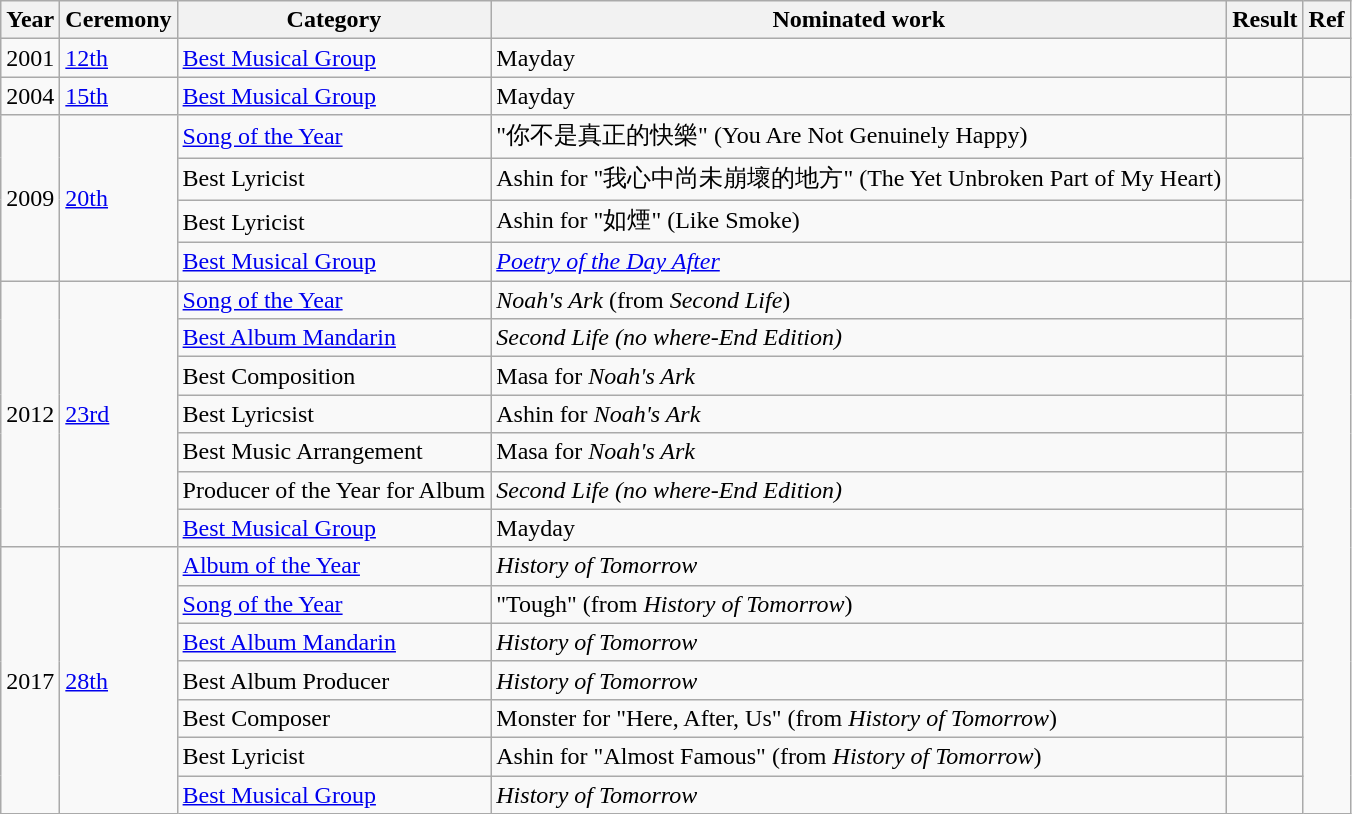<table class="wikitable sortable">
<tr>
<th>Year</th>
<th>Ceremony</th>
<th>Category</th>
<th>Nominated work</th>
<th>Result</th>
<th>Ref</th>
</tr>
<tr>
<td>2001</td>
<td><a href='#'>12th</a></td>
<td><a href='#'>Best Musical Group</a></td>
<td>Mayday</td>
<td></td>
<td></td>
</tr>
<tr>
<td>2004</td>
<td><a href='#'>15th</a></td>
<td><a href='#'>Best Musical Group</a></td>
<td>Mayday</td>
<td></td>
<td></td>
</tr>
<tr>
<td rowspan="4">2009</td>
<td rowspan="4"><a href='#'>20th</a></td>
<td><a href='#'>Song of the Year</a></td>
<td>"你不是真正的快樂" (You Are Not Genuinely Happy)</td>
<td></td>
<td rowspan="4" align="center"></td>
</tr>
<tr>
<td>Best Lyricist</td>
<td>Ashin for "我心中尚未崩壞的地方" (The Yet Unbroken Part of My Heart)</td>
<td></td>
</tr>
<tr>
<td>Best Lyricist</td>
<td>Ashin for "如煙" (Like Smoke)</td>
<td></td>
</tr>
<tr>
<td><a href='#'>Best Musical Group</a></td>
<td><em><a href='#'>Poetry of the Day After</a></em></td>
<td></td>
</tr>
<tr>
<td rowspan="7">2012</td>
<td rowspan="7"><a href='#'>23rd</a></td>
<td><a href='#'>Song of the Year</a></td>
<td><em>Noah's Ark</em> (from <em>Second Life</em>)</td>
<td></td>
</tr>
<tr>
<td><a href='#'>Best Album Mandarin</a></td>
<td><em>Second Life (no where-End Edition)</em></td>
<td></td>
</tr>
<tr>
<td>Best Composition</td>
<td>Masa for <em>Noah's Ark</em></td>
<td></td>
</tr>
<tr>
<td>Best Lyricsist</td>
<td>Ashin for <em>Noah's Ark</em></td>
<td></td>
</tr>
<tr>
<td>Best Music Arrangement</td>
<td>Masa for <em>Noah's Ark</em></td>
<td></td>
</tr>
<tr>
<td>Producer of the Year for Album</td>
<td><em>Second Life (no where-End Edition)</em></td>
<td></td>
</tr>
<tr>
<td><a href='#'>Best Musical Group</a></td>
<td>Mayday</td>
<td></td>
</tr>
<tr>
<td rowspan="7">2017</td>
<td rowspan="7"><a href='#'>28th</a></td>
<td><a href='#'>Album of the Year</a></td>
<td><em>History of Tomorrow</em></td>
<td></td>
</tr>
<tr>
<td><a href='#'>Song of the Year</a></td>
<td>"Tough" (from <em>History of Tomorrow</em>)</td>
<td></td>
</tr>
<tr>
<td><a href='#'>Best Album Mandarin</a></td>
<td><em>History of Tomorrow</em></td>
<td></td>
</tr>
<tr>
<td>Best Album Producer</td>
<td><em>History of Tomorrow</em></td>
<td></td>
</tr>
<tr>
<td>Best Composer</td>
<td>Monster for "Here, After, Us" (from <em>History of Tomorrow</em>)</td>
<td></td>
</tr>
<tr>
<td>Best Lyricist</td>
<td>Ashin for "Almost Famous" (from <em>History of Tomorrow</em>)</td>
<td></td>
</tr>
<tr>
<td><a href='#'>Best Musical Group</a></td>
<td><em>History of Tomorrow</em></td>
<td></td>
</tr>
</table>
